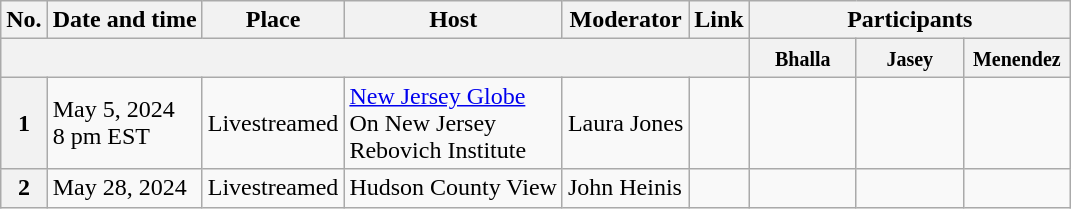<table class="wikitable" text-align:center;">
<tr>
<th style="white-space:nowrap;">No.</th>
<th>Date and time</th>
<th>Place</th>
<th>Host</th>
<th>Moderator</th>
<th>Link</th>
<th scope="col" colspan="3">Participants</th>
</tr>
<tr>
<th colspan="6"><br></th>
<th scope="col" style="width:4em;"><small>Bhalla</small></th>
<th scope="col" style="width:4em;"><small>Jasey</small></th>
<th scope="col" style="width:4em;"><small>Menendez</small></th>
</tr>
<tr>
<th>1</th>
<td style="white-space:nowrap;">May 5, 2024<br>8 pm EST</td>
<td style="white-space:nowrap;">Livestreamed</td>
<td style="white-space:nowrap;"><a href='#'>New Jersey Globe</a><br>On New Jersey<br>Rebovich Institute</td>
<td style="white-space:nowrap;">Laura Jones</td>
<td style="white-space:nowrap;"></td>
<td></td>
<td></td>
<td></td>
</tr>
<tr>
<th>2</th>
<td style="white-space:nowrap;">May 28, 2024</td>
<td style="white-space:nowrap;">Livestreamed</td>
<td style="white-space:nowrap;">Hudson County View</td>
<td style="white-space:nowrap;">John Heinis</td>
<td style="white-space:nowrap;"></td>
<td></td>
<td></td>
<td></td>
</tr>
</table>
